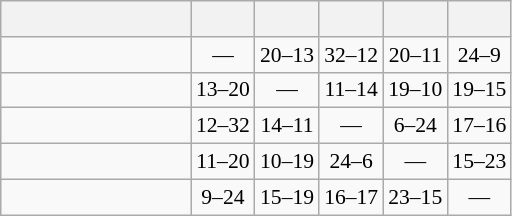<table class="wikitable" style="text-align:center; font-size:90%;">
<tr>
<th width=120> </th>
<th></th>
<th></th>
<th></th>
<th></th>
<th></th>
</tr>
<tr>
<td style="text-align:right;"></td>
<td>—</td>
<td>20–13</td>
<td>32–12</td>
<td>20–11</td>
<td>24–9</td>
</tr>
<tr>
<td style="text-align:right;"></td>
<td>13–20</td>
<td>—</td>
<td>11–14</td>
<td>19–10</td>
<td>19–15</td>
</tr>
<tr>
<td style="text-align:right;"></td>
<td>12–32</td>
<td>14–11</td>
<td>—</td>
<td>6–24</td>
<td>17–16</td>
</tr>
<tr>
<td style="text-align:right;"></td>
<td>11–20</td>
<td>10–19</td>
<td>24–6</td>
<td>—</td>
<td>15–23</td>
</tr>
<tr>
<td style="text-align:right;"></td>
<td>9–24</td>
<td>15–19</td>
<td>16–17</td>
<td>23–15</td>
<td>—</td>
</tr>
</table>
